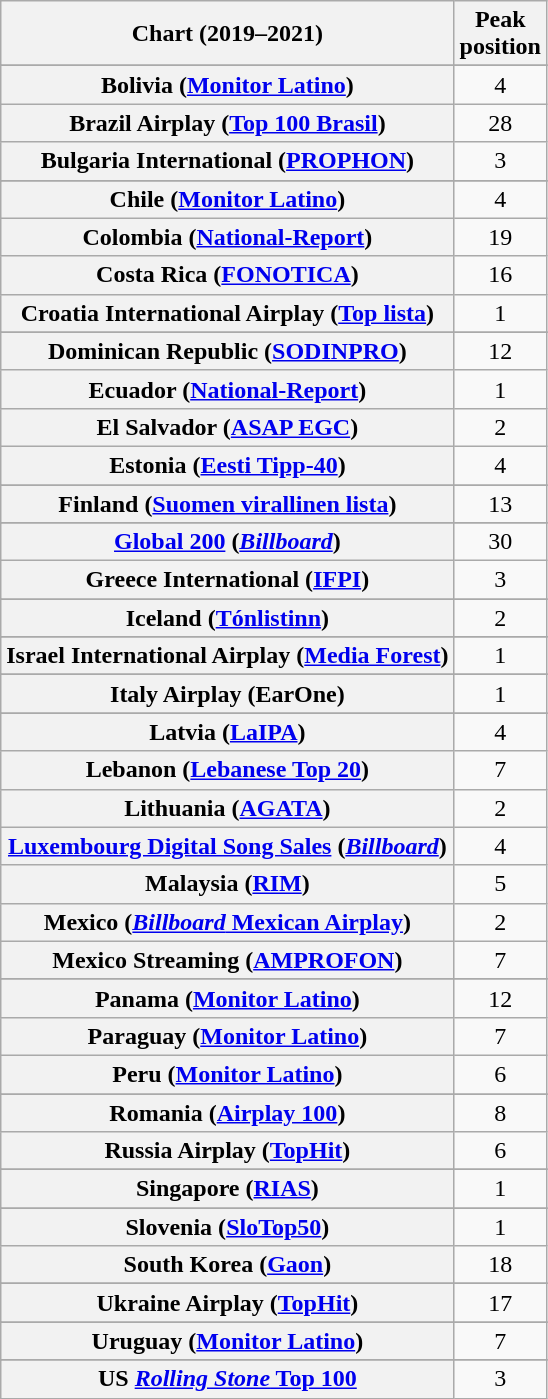<table class="wikitable sortable plainrowheaders" style="text-align:center">
<tr>
<th scope="col">Chart (2019–2021)</th>
<th scope="col">Peak<br>position</th>
</tr>
<tr>
</tr>
<tr>
</tr>
<tr>
</tr>
<tr>
</tr>
<tr>
</tr>
<tr>
<th scope="row">Bolivia (<a href='#'>Monitor Latino</a>)</th>
<td>4</td>
</tr>
<tr>
<th scope="row">Brazil Airplay (<a href='#'>Top 100 Brasil</a>)</th>
<td>28</td>
</tr>
<tr>
<th scope="row">Bulgaria International (<a href='#'>PROPHON</a>)</th>
<td>3</td>
</tr>
<tr>
</tr>
<tr>
</tr>
<tr>
</tr>
<tr>
</tr>
<tr>
</tr>
<tr>
<th scope="row">Chile (<a href='#'>Monitor Latino</a>)</th>
<td>4</td>
</tr>
<tr>
<th scope="row">Colombia (<a href='#'>National-Report</a>)</th>
<td>19</td>
</tr>
<tr>
<th scope="row">Costa Rica (<a href='#'>FONOTICA</a>)</th>
<td>16</td>
</tr>
<tr>
<th scope="row">Croatia International Airplay (<a href='#'>Top lista</a>)</th>
<td>1</td>
</tr>
<tr>
</tr>
<tr>
</tr>
<tr>
</tr>
<tr>
<th scope="row">Dominican Republic (<a href='#'>SODINPRO</a>)</th>
<td>12</td>
</tr>
<tr>
<th scope="row">Ecuador (<a href='#'>National-Report</a>)</th>
<td>1</td>
</tr>
<tr>
<th scope="row">El Salvador (<a href='#'>ASAP EGC</a>)</th>
<td>2</td>
</tr>
<tr>
<th scope="row">Estonia (<a href='#'>Eesti Tipp-40</a>)</th>
<td>4</td>
</tr>
<tr>
</tr>
<tr>
<th scope="row">Finland (<a href='#'>Suomen virallinen lista</a>)</th>
<td>13</td>
</tr>
<tr>
</tr>
<tr>
</tr>
<tr>
<th scope="row"><a href='#'>Global 200</a> (<em><a href='#'>Billboard</a></em>)</th>
<td>30</td>
</tr>
<tr>
<th scope="row">Greece International (<a href='#'>IFPI</a>)</th>
<td>3</td>
</tr>
<tr>
</tr>
<tr>
</tr>
<tr>
</tr>
<tr>
</tr>
<tr>
<th scope="row">Iceland (<a href='#'>Tónlistinn</a>)</th>
<td>2</td>
</tr>
<tr>
</tr>
<tr>
<th scope="row">Israel International Airplay (<a href='#'>Media Forest</a>)</th>
<td>1</td>
</tr>
<tr>
</tr>
<tr>
<th scope="row">Italy Airplay (EarOne)</th>
<td>1</td>
</tr>
<tr>
</tr>
<tr>
<th scope="row">Latvia (<a href='#'>LaIPA</a>)</th>
<td>4</td>
</tr>
<tr>
<th scope="row">Lebanon (<a href='#'>Lebanese Top 20</a>)</th>
<td>7</td>
</tr>
<tr>
<th scope="row">Lithuania (<a href='#'>AGATA</a>)</th>
<td>2</td>
</tr>
<tr>
<th scope="row"><a href='#'>Luxembourg Digital Song Sales</a> (<em><a href='#'>Billboard</a></em>)</th>
<td>4</td>
</tr>
<tr>
<th scope="row">Malaysia (<a href='#'>RIM</a>)</th>
<td>5</td>
</tr>
<tr>
<th scope="row">Mexico (<a href='#'><em>Billboard</em> Mexican Airplay</a>)</th>
<td>2</td>
</tr>
<tr>
<th scope="row">Mexico Streaming (<a href='#'>AMPROFON</a>)</th>
<td>7</td>
</tr>
<tr>
</tr>
<tr>
</tr>
<tr>
</tr>
<tr>
</tr>
<tr>
<th scope="row">Panama (<a href='#'>Monitor Latino</a>)</th>
<td>12</td>
</tr>
<tr>
<th scope="row">Paraguay (<a href='#'>Monitor Latino</a>)</th>
<td>7</td>
</tr>
<tr>
<th scope="row">Peru (<a href='#'>Monitor Latino</a>)</th>
<td>6</td>
</tr>
<tr>
</tr>
<tr>
</tr>
<tr>
<th scope="row">Romania (<a href='#'>Airplay 100</a>)</th>
<td>8</td>
</tr>
<tr>
<th scope="row">Russia Airplay (<a href='#'>TopHit</a>)</th>
<td>6</td>
</tr>
<tr>
</tr>
<tr>
<th scope="row">Singapore (<a href='#'>RIAS</a>)</th>
<td>1</td>
</tr>
<tr>
</tr>
<tr>
</tr>
<tr>
<th scope="row">Slovenia (<a href='#'>SloTop50</a>)</th>
<td>1</td>
</tr>
<tr>
<th scope="row">South Korea (<a href='#'>Gaon</a>)</th>
<td>18</td>
</tr>
<tr>
</tr>
<tr>
</tr>
<tr>
</tr>
<tr>
<th scope="row">Ukraine Airplay (<a href='#'>TopHit</a>)</th>
<td>17</td>
</tr>
<tr>
</tr>
<tr>
<th scope="row">Uruguay (<a href='#'>Monitor Latino</a>)</th>
<td>7</td>
</tr>
<tr>
</tr>
<tr>
</tr>
<tr>
</tr>
<tr>
</tr>
<tr>
</tr>
<tr>
</tr>
<tr>
</tr>
<tr>
<th scope="row">US <a href='#'><em>Rolling Stone</em> Top 100</a></th>
<td>3</td>
</tr>
</table>
